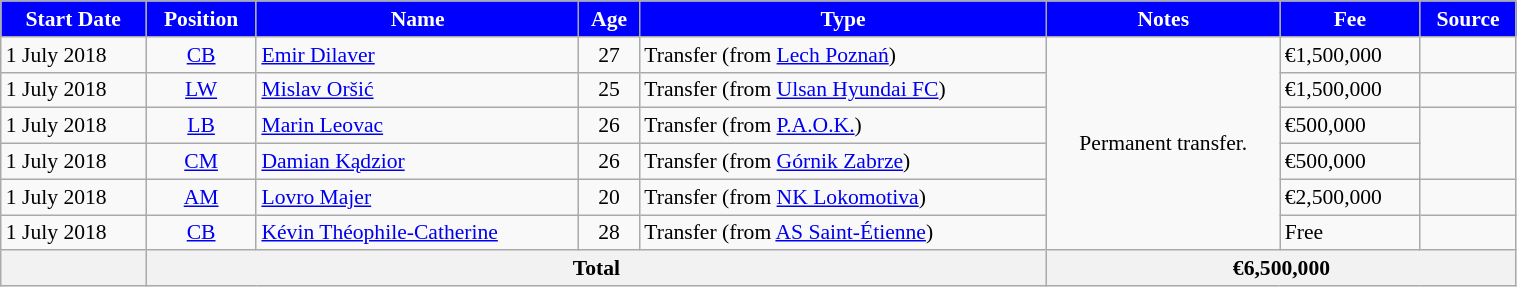<table class="wikitable" style="text-align:center; font-size:90%; width:80%;">
<tr>
<th style="background:#0000ff; color:white; text-align:center;">Start Date</th>
<th style="background:#0000ff; color:white; text-align:center;">Position</th>
<th style="background:#0000ff; color:white; text-align:center;">Name</th>
<th style="background:#0000ff; color:white; text-align:center;">Age</th>
<th style="background:#0000ff; color:white; text-align:center;">Type</th>
<th style="background:#0000ff; color:white; text-align:center;">Notes</th>
<th style="background:#0000ff; color:white; text-align:center;">Fee</th>
<th style="background:#0000ff; color:white; text-align:center;">Source</th>
</tr>
<tr>
<td style="text-align:left;">1 July 2018</td>
<td><a href='#'>CB</a></td>
<td style="text-align:left;"> <a href='#'>Emir Dilaver</a></td>
<td>27</td>
<td style="text-align:left;">Transfer (from  <a href='#'>Lech Poznań</a>)</td>
<td rowspan="6">Permanent transfer.</td>
<td style="text-align:left;">€1,500,000</td>
<td></td>
</tr>
<tr>
<td style="text-align:left;">1 July 2018</td>
<td><a href='#'>LW</a></td>
<td style="text-align:left;"> <a href='#'>Mislav Oršić</a></td>
<td>25</td>
<td style="text-align:left;">Transfer (from  <a href='#'>Ulsan Hyundai FC</a>)</td>
<td style="text-align:left;">€1,500,000</td>
<td></td>
</tr>
<tr>
<td style="text-align:left;">1 July 2018</td>
<td><a href='#'>LB</a></td>
<td style="text-align:left;"> <a href='#'>Marin Leovac</a></td>
<td>26</td>
<td style="text-align:left;">Transfer (from  <a href='#'>P.A.O.K.</a>)</td>
<td style="text-align:left;">€500,000</td>
<td rowspan="2"></td>
</tr>
<tr>
<td style="text-align:left;">1 July 2018</td>
<td><a href='#'>CM</a></td>
<td style="text-align:left;"> <a href='#'>Damian Kądzior</a></td>
<td>26</td>
<td style="text-align:left;">Transfer (from  <a href='#'>Górnik Zabrze</a>)</td>
<td style="text-align:left;">€500,000</td>
</tr>
<tr>
<td style="text-align:left;">1 July 2018</td>
<td><a href='#'>AM</a></td>
<td style="text-align:left;"> <a href='#'>Lovro Majer</a></td>
<td>20</td>
<td style="text-align:left;">Transfer (from  <a href='#'>NK Lokomotiva</a>)</td>
<td style="text-align:left;">€2,500,000</td>
<td></td>
</tr>
<tr>
<td style="text-align:left;">1 July 2018</td>
<td><a href='#'>CB</a></td>
<td style="text-align:left;"> <a href='#'>Kévin Théophile-Catherine</a></td>
<td>28</td>
<td style="text-align:left;">Transfer (from  <a href='#'>AS Saint-Étienne</a>)</td>
<td style="text-align:left;">Free</td>
<td></td>
</tr>
<tr>
<th></th>
<th colspan="4">Total</th>
<th colspan="3">€6,500,000</th>
</tr>
</table>
